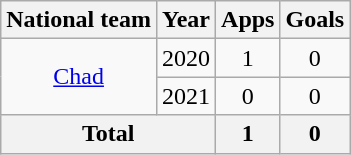<table class="wikitable" style="text-align:center">
<tr>
<th>National team</th>
<th>Year</th>
<th>Apps</th>
<th>Goals</th>
</tr>
<tr>
<td rowspan=2><a href='#'>Chad</a></td>
<td>2020</td>
<td>1</td>
<td>0</td>
</tr>
<tr>
<td>2021</td>
<td>0</td>
<td>0</td>
</tr>
<tr>
<th colspan=2>Total</th>
<th>1</th>
<th>0</th>
</tr>
</table>
